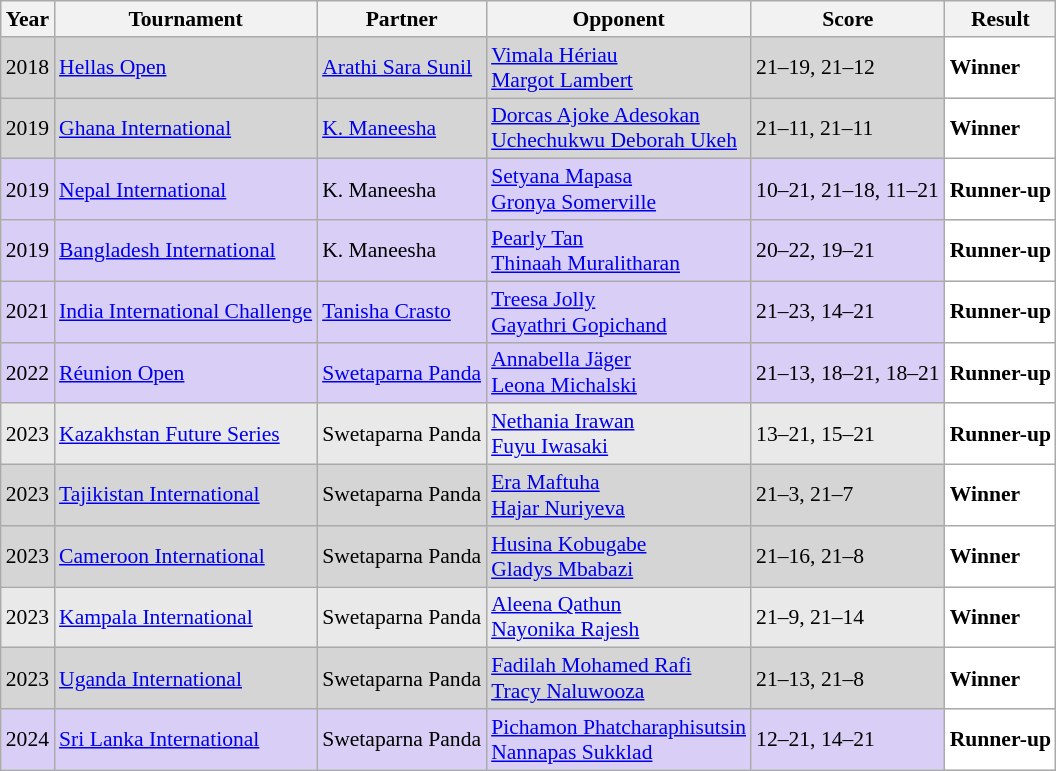<table class="sortable wikitable" style="font-size: 90%;">
<tr>
<th>Year</th>
<th>Tournament</th>
<th>Partner</th>
<th>Opponent</th>
<th>Score</th>
<th>Result</th>
</tr>
<tr style="background:#D5D5D5">
<td align="center">2018</td>
<td align="left"><a href='#'>Hellas Open</a></td>
<td align="left"> <a href='#'>Arathi Sara Sunil</a></td>
<td align="left"> <a href='#'>Vimala Hériau</a><br> <a href='#'>Margot Lambert</a></td>
<td align="left">21–19, 21–12</td>
<td style="text-align:left; background:white"> <strong>Winner</strong></td>
</tr>
<tr style="background:#D5D5D5">
<td align="center">2019</td>
<td align="left"><a href='#'>Ghana International</a></td>
<td align="left"> <a href='#'>K. Maneesha</a></td>
<td align="left"> <a href='#'>Dorcas Ajoke Adesokan</a><br> <a href='#'>Uchechukwu Deborah Ukeh</a></td>
<td align="left">21–11, 21–11</td>
<td style="text-align:left; background:white"> <strong>Winner</strong></td>
</tr>
<tr style="background:#D8CEF6">
<td align="center">2019</td>
<td align="left"><a href='#'>Nepal International</a></td>
<td align="left"> K. Maneesha</td>
<td align="left"> <a href='#'>Setyana Mapasa</a><br> <a href='#'>Gronya Somerville</a></td>
<td align="left">10–21, 21–18, 11–21</td>
<td style="text-align:left; background:white"> <strong>Runner-up</strong></td>
</tr>
<tr style="background:#D8CEF6">
<td align="center">2019</td>
<td align="left"><a href='#'>Bangladesh International</a></td>
<td align="left"> K. Maneesha</td>
<td align="left"> <a href='#'>Pearly Tan</a><br> <a href='#'>Thinaah Muralitharan</a></td>
<td align="left">20–22, 19–21</td>
<td style="text-align:left; background:white"> <strong>Runner-up</strong></td>
</tr>
<tr style="background:#D8CEF6">
<td align="center">2021</td>
<td align="left"><a href='#'>India International Challenge</a></td>
<td align="left"> <a href='#'>Tanisha Crasto</a></td>
<td align="left"> <a href='#'>Treesa Jolly</a><br> <a href='#'>Gayathri Gopichand</a></td>
<td align="left">21–23, 14–21</td>
<td style="text-align:left; background:white"> <strong>Runner-up</strong></td>
</tr>
<tr style="background:#D8CEF6">
<td align="center">2022</td>
<td align="left"><a href='#'>Réunion Open</a></td>
<td align="left"> <a href='#'>Swetaparna Panda</a></td>
<td align="left"> <a href='#'>Annabella Jäger</a><br> <a href='#'>Leona Michalski</a></td>
<td align="left">21–13, 18–21, 18–21</td>
<td style="text-align:left; background:white"> <strong>Runner-up</strong></td>
</tr>
<tr style="background:#E9E9E9">
<td align="center">2023</td>
<td align="left"><a href='#'>Kazakhstan Future Series</a></td>
<td align="left"> Swetaparna Panda</td>
<td align="left"> <a href='#'>Nethania Irawan</a><br> <a href='#'>Fuyu Iwasaki</a></td>
<td align="left">13–21, 15–21</td>
<td style="text-align:left; background:white"> <strong>Runner-up</strong></td>
</tr>
<tr style="background:#D5D5D5">
<td align="center">2023</td>
<td align="left"><a href='#'>Tajikistan International</a></td>
<td align="left"> Swetaparna Panda</td>
<td align="left"> <a href='#'>Era Maftuha</a><br> <a href='#'>Hajar Nuriyeva</a></td>
<td align="left">21–3, 21–7</td>
<td style="text-align:left; background:white"> <strong>Winner</strong></td>
</tr>
<tr style="background:#D5D5D5">
<td align="center">2023</td>
<td align="left"><a href='#'>Cameroon International</a></td>
<td align="left"> Swetaparna Panda</td>
<td align="left"> <a href='#'>Husina Kobugabe</a><br> <a href='#'>Gladys Mbabazi</a></td>
<td align="left">21–16, 21–8</td>
<td style="text-align:left; background:white"> <strong>Winner</strong></td>
</tr>
<tr style="background:#E9E9E9">
<td align="center">2023</td>
<td align="left"><a href='#'>Kampala International</a></td>
<td align="left"> Swetaparna Panda</td>
<td align="left"> <a href='#'>Aleena Qathun</a><br> <a href='#'>Nayonika Rajesh</a></td>
<td align="left">21–9, 21–14</td>
<td style="text-align:left; background:white"> <strong>Winner</strong></td>
</tr>
<tr style="background:#D5D5D5">
<td align="center">2023</td>
<td align="left"><a href='#'>Uganda International</a></td>
<td align="left"> Swetaparna Panda</td>
<td align="left"> <a href='#'>Fadilah Mohamed Rafi</a><br> <a href='#'>Tracy Naluwooza</a></td>
<td align="left">21–13, 21–8</td>
<td style="text-align:left; background:white"> <strong>Winner</strong></td>
</tr>
<tr style="background:#D8CEF6">
<td align="center">2024</td>
<td align="left"><a href='#'>Sri Lanka International</a></td>
<td align="left"> Swetaparna Panda</td>
<td align="left"> <a href='#'>Pichamon Phatcharaphisutsin</a><br> <a href='#'>Nannapas Sukklad</a></td>
<td align="left">12–21, 14–21</td>
<td style="text-align:left; background:white"> <strong>Runner-up</strong></td>
</tr>
</table>
